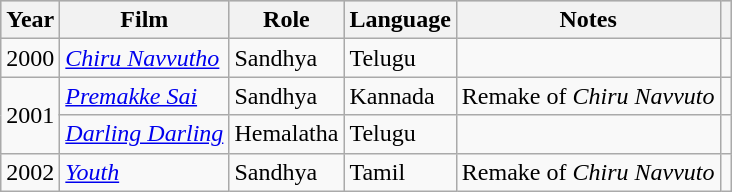<table class="wikitable">
<tr style="background:#ccc; text-align:center;">
<th>Year</th>
<th>Film</th>
<th>Role</th>
<th>Language</th>
<th>Notes</th>
<th></th>
</tr>
<tr>
<td>2000</td>
<td><em><a href='#'>Chiru Navvutho</a></em></td>
<td>Sandhya</td>
<td>Telugu</td>
<td></td>
<td></td>
</tr>
<tr>
<td rowspan="2">2001</td>
<td><em><a href='#'>Premakke Sai</a></em></td>
<td>Sandhya</td>
<td>Kannada</td>
<td>Remake of <em>Chiru Navvuto</em></td>
<td></td>
</tr>
<tr>
<td><em><a href='#'>Darling Darling</a></em></td>
<td>Hemalatha</td>
<td>Telugu</td>
<td></td>
<td></td>
</tr>
<tr>
<td>2002</td>
<td><em><a href='#'>Youth</a></em></td>
<td>Sandhya</td>
<td>Tamil</td>
<td>Remake of <em>Chiru Navvuto</em></td>
<td></td>
</tr>
</table>
